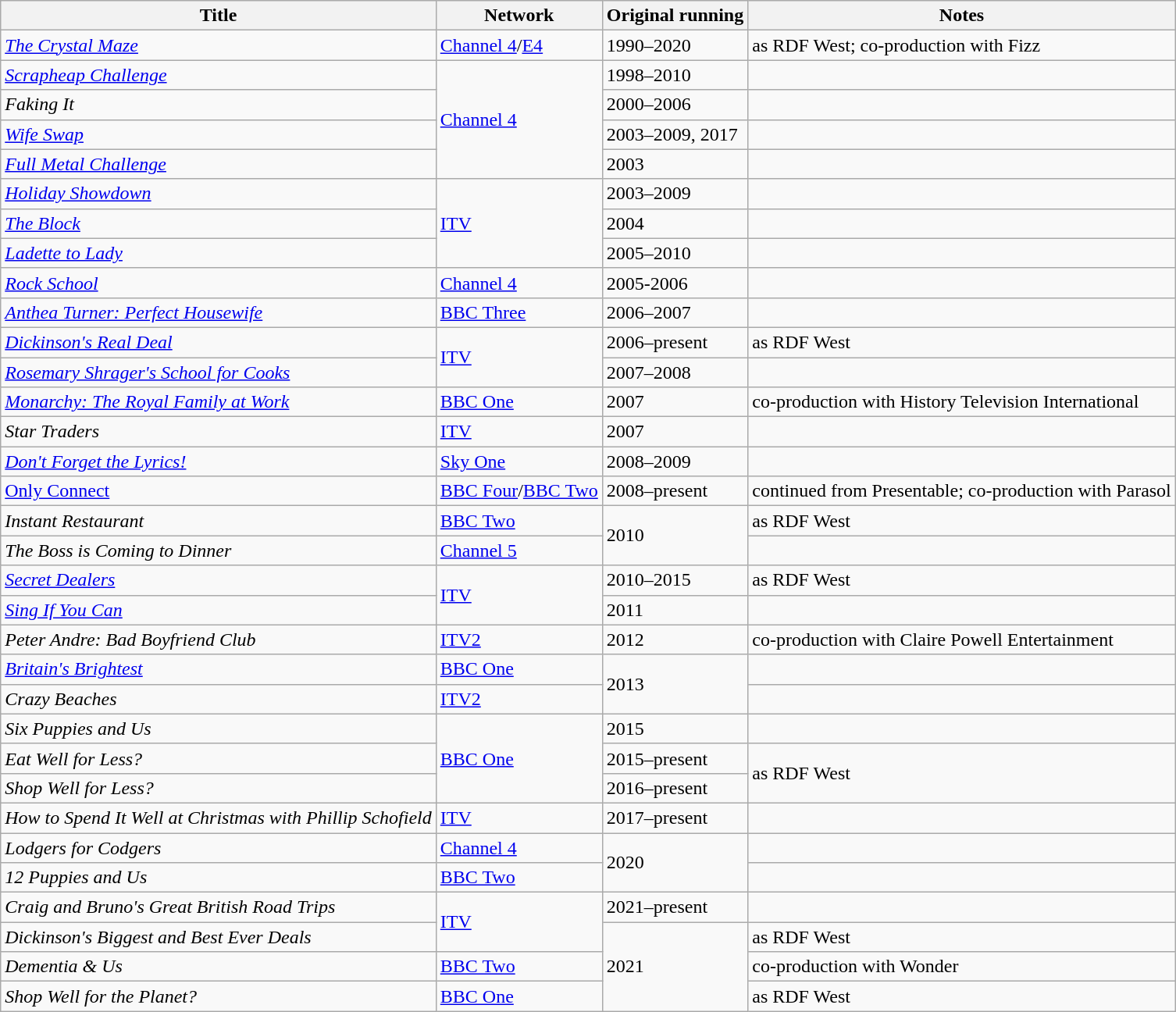<table class="wikitable sortable">
<tr>
<th>Title</th>
<th>Network</th>
<th>Original running</th>
<th>Notes</th>
</tr>
<tr>
<td><em><a href='#'>The Crystal Maze</a></em></td>
<td><a href='#'>Channel 4</a>/<a href='#'>E4</a></td>
<td>1990–2020</td>
<td>as RDF West; co-production with Fizz</td>
</tr>
<tr>
<td><em><a href='#'>Scrapheap Challenge</a></em></td>
<td rowspan="4"><a href='#'>Channel 4</a></td>
<td>1998–2010</td>
<td></td>
</tr>
<tr>
<td><em>Faking It</em></td>
<td>2000–2006</td>
<td></td>
</tr>
<tr>
<td><em><a href='#'>Wife Swap</a></em></td>
<td>2003–2009, 2017</td>
<td></td>
</tr>
<tr>
<td><em><a href='#'>Full Metal Challenge</a></em></td>
<td>2003</td>
<td></td>
</tr>
<tr>
<td><em><a href='#'>Holiday Showdown</a></em></td>
<td rowspan="3"><a href='#'>ITV</a></td>
<td>2003–2009</td>
<td></td>
</tr>
<tr>
<td><em><a href='#'>The Block</a></em></td>
<td>2004</td>
<td></td>
</tr>
<tr>
<td><em><a href='#'>Ladette to Lady</a></em></td>
<td>2005–2010</td>
<td></td>
</tr>
<tr>
<td><em><a href='#'>Rock School</a></em></td>
<td><a href='#'>Channel 4</a></td>
<td>2005-2006</td>
<td></td>
</tr>
<tr>
<td><em><a href='#'>Anthea Turner: Perfect Housewife</a></em></td>
<td><a href='#'>BBC Three</a></td>
<td>2006–2007</td>
<td></td>
</tr>
<tr>
<td><em><a href='#'>Dickinson's Real Deal</a></em></td>
<td rowspan="2"><a href='#'>ITV</a></td>
<td>2006–present</td>
<td>as RDF West</td>
</tr>
<tr>
<td><em><a href='#'>Rosemary Shrager's School for Cooks</a></em></td>
<td>2007–2008</td>
<td></td>
</tr>
<tr>
<td><em><a href='#'>Monarchy: The Royal Family at Work</a></em></td>
<td><a href='#'>BBC One</a></td>
<td>2007</td>
<td>co-production with History Television International</td>
</tr>
<tr>
<td><em>Star Traders</em></td>
<td><a href='#'>ITV</a></td>
<td>2007</td>
<td></td>
</tr>
<tr>
<td><em><a href='#'>Don't Forget the Lyrics!</a></em></td>
<td><a href='#'>Sky One</a></td>
<td>2008–2009</td>
<td></td>
</tr>
<tr>
<td><a href='#'>Only Connect</a></td>
<td><a href='#'>BBC Four</a>/<a href='#'>BBC Two</a></td>
<td>2008–present</td>
<td>continued from Presentable; co-production with Parasol</td>
</tr>
<tr>
<td><em>Instant Restaurant</em></td>
<td><a href='#'>BBC Two</a></td>
<td rowspan="2">2010</td>
<td>as RDF West</td>
</tr>
<tr>
<td><em>The Boss is Coming to Dinner</em></td>
<td><a href='#'>Channel 5</a></td>
<td></td>
</tr>
<tr>
<td><em><a href='#'>Secret Dealers</a></em></td>
<td rowspan="2"><a href='#'>ITV</a></td>
<td>2010–2015</td>
<td>as RDF West</td>
</tr>
<tr>
<td><em><a href='#'>Sing If You Can</a></em></td>
<td>2011</td>
<td></td>
</tr>
<tr>
<td><em>Peter Andre: Bad Boyfriend Club</em></td>
<td><a href='#'>ITV2</a></td>
<td>2012</td>
<td>co-production with Claire Powell Entertainment</td>
</tr>
<tr>
<td><em><a href='#'>Britain's Brightest</a></em></td>
<td><a href='#'>BBC One</a></td>
<td rowspan="2">2013</td>
<td></td>
</tr>
<tr>
<td><em>Crazy Beaches</em></td>
<td><a href='#'>ITV2</a></td>
<td></td>
</tr>
<tr>
<td><em>Six Puppies and Us</em></td>
<td rowspan="3"><a href='#'>BBC One</a></td>
<td>2015</td>
<td></td>
</tr>
<tr>
<td><em>Eat Well for Less?</em></td>
<td>2015–present</td>
<td rowspan="2">as RDF West</td>
</tr>
<tr>
<td><em>Shop Well for Less?</em></td>
<td>2016–present</td>
</tr>
<tr>
<td><em>How to Spend It Well at Christmas with Phillip Schofield</em></td>
<td><a href='#'>ITV</a></td>
<td>2017–present</td>
<td></td>
</tr>
<tr>
<td><em>Lodgers for Codgers</em></td>
<td><a href='#'>Channel 4</a></td>
<td rowspan="2">2020</td>
<td></td>
</tr>
<tr>
<td><em>12 Puppies and Us</em></td>
<td><a href='#'>BBC Two</a></td>
<td></td>
</tr>
<tr>
<td><em>Craig and Bruno's Great British Road Trips</em></td>
<td rowspan="2"><a href='#'>ITV</a></td>
<td>2021–present</td>
<td></td>
</tr>
<tr>
<td><em>Dickinson's Biggest and Best Ever Deals</em></td>
<td rowspan="3">2021</td>
<td>as RDF West</td>
</tr>
<tr>
<td><em>Dementia & Us</em></td>
<td><a href='#'>BBC Two</a></td>
<td>co-production with Wonder</td>
</tr>
<tr>
<td><em>Shop Well for the Planet?</em></td>
<td><a href='#'>BBC One</a></td>
<td>as RDF West</td>
</tr>
</table>
